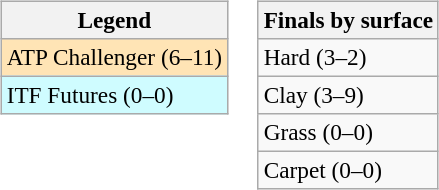<table>
<tr valign=top>
<td><br><table class=wikitable style=font-size:97%>
<tr>
<th>Legend</th>
</tr>
<tr bgcolor=moccasin>
<td>ATP Challenger (6–11)</td>
</tr>
<tr bgcolor=cffcff>
<td>ITF Futures (0–0)</td>
</tr>
</table>
</td>
<td><br><table class=wikitable style=font-size:97%>
<tr>
<th>Finals by surface</th>
</tr>
<tr>
<td>Hard (3–2)</td>
</tr>
<tr>
<td>Clay (3–9)</td>
</tr>
<tr>
<td>Grass (0–0)</td>
</tr>
<tr>
<td>Carpet (0–0)</td>
</tr>
</table>
</td>
</tr>
</table>
